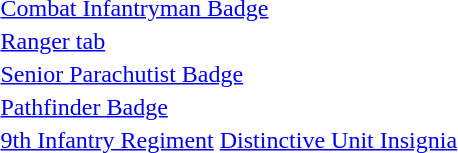<table>
<tr>
<td> <a href='#'>Combat Infantryman Badge</a></td>
</tr>
<tr>
<td> <a href='#'>Ranger tab</a></td>
</tr>
<tr>
<td> <a href='#'>Senior Parachutist Badge</a></td>
</tr>
<tr>
<td> <a href='#'>Pathfinder Badge</a></td>
</tr>
<tr>
<td> <a href='#'>9th Infantry Regiment</a> <a href='#'>Distinctive Unit Insignia</a></td>
</tr>
</table>
